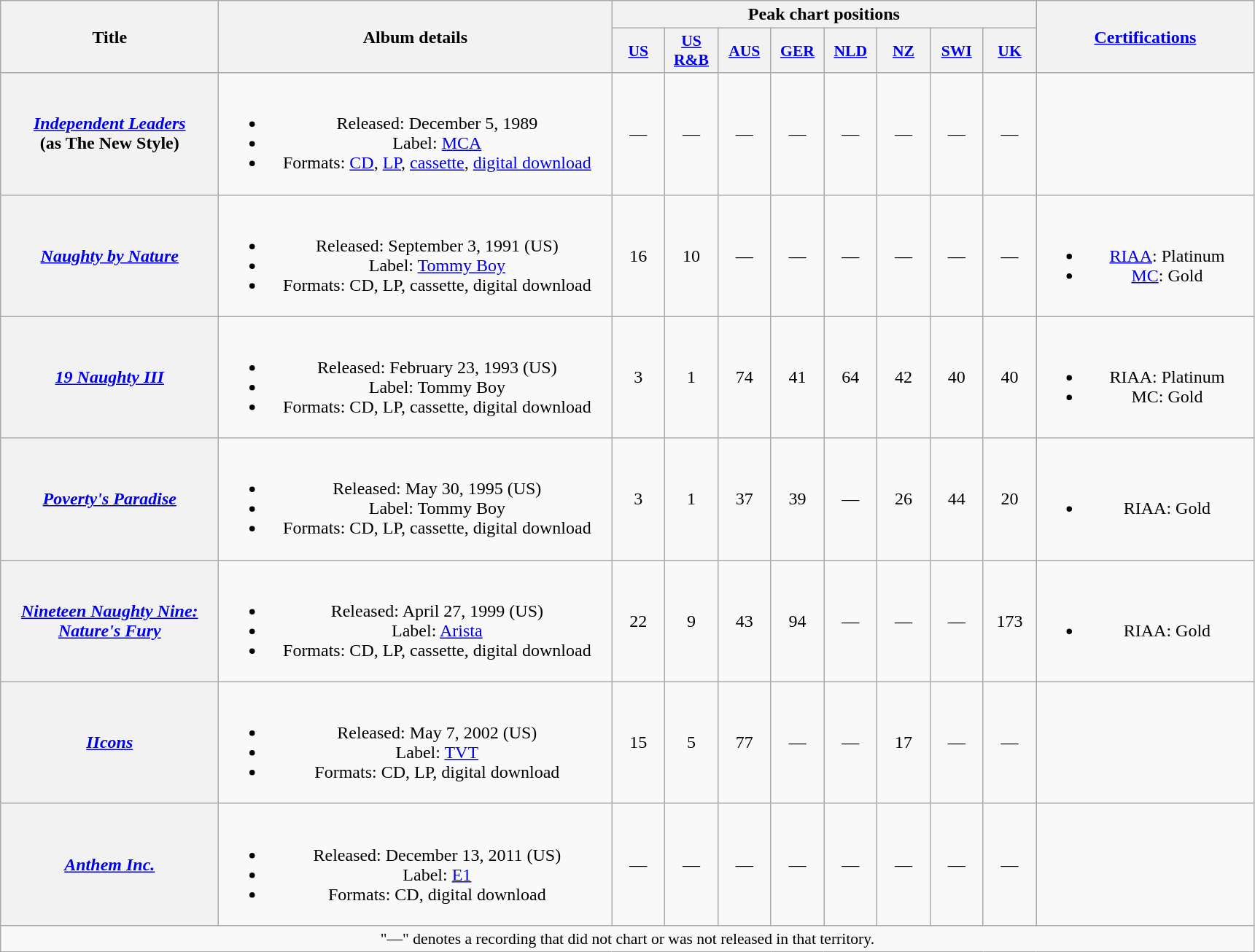<table class="wikitable plainrowheaders" style="text-align:center;" border="1">
<tr>
<th scope="col" rowspan="2" style="width:12em;">Title</th>
<th scope="col" rowspan="2" style="width:22em;">Album details</th>
<th scope="col" colspan="8">Peak chart positions</th>
<th scope="col" rowspan="2" style="width:12em;"><a href='#'>Certifications</a></th>
</tr>
<tr>
<th scope="col" style="width:2.9em;font-size:90%;"><a href='#'>US</a><br></th>
<th scope="col" style="width:2.9em;font-size:90%;"><a href='#'>US<br>R&B</a><br></th>
<th scope="col" style="width:2.9em;font-size:90%;"><a href='#'>AUS</a><br></th>
<th scope="col" style="width:2.9em;font-size:90%;"><a href='#'>GER</a><br></th>
<th scope="col" style="width:2.9em;font-size:90%;"><a href='#'>NLD</a><br></th>
<th scope="col" style="width:2.9em;font-size:90%;"><a href='#'>NZ</a><br></th>
<th scope="col" style="width:2.9em;font-size:90%;"><a href='#'>SWI</a><br></th>
<th scope="col" style="width:2.9em;font-size:90%;"><a href='#'>UK</a><br></th>
</tr>
<tr>
<th scope="row"><em><a href='#'>Independent Leaders</a></em><br><span>(as The New Style)</span></th>
<td><br><ul><li>Released: December 5, 1989</li><li>Label: <a href='#'>MCA</a></li><li>Formats: <a href='#'>CD</a>, <a href='#'>LP</a>, <a href='#'>cassette</a>, <a href='#'>digital download</a></li></ul></td>
<td>—</td>
<td>—</td>
<td>—</td>
<td>—</td>
<td>—</td>
<td>—</td>
<td>—</td>
<td>—</td>
<td></td>
</tr>
<tr>
<th scope="row"><em><a href='#'>Naughty by Nature</a></em></th>
<td><br><ul><li>Released: September 3, 1991 <span>(US)</span></li><li>Label: <a href='#'>Tommy Boy</a></li><li>Formats: CD, LP, cassette, digital download</li></ul></td>
<td>16</td>
<td>10</td>
<td>—</td>
<td>—</td>
<td>—</td>
<td>—</td>
<td>—</td>
<td>—</td>
<td><br><ul><li><a href='#'>RIAA</a>: Platinum</li><li><a href='#'>MC</a>: Gold</li></ul></td>
</tr>
<tr>
<th scope="row"><em><a href='#'>19 Naughty III</a></em></th>
<td><br><ul><li>Released: February 23, 1993 <span>(US)</span></li><li>Label: Tommy Boy</li><li>Formats: CD, LP, cassette, digital download</li></ul></td>
<td>3</td>
<td>1</td>
<td>74</td>
<td>41</td>
<td>64</td>
<td>42</td>
<td>40</td>
<td>40</td>
<td><br><ul><li>RIAA: Platinum</li><li>MC: Gold</li></ul></td>
</tr>
<tr>
<th scope="row"><em><a href='#'>Poverty's Paradise</a></em></th>
<td><br><ul><li>Released: May 30, 1995 <span>(US)</span></li><li>Label: Tommy Boy</li><li>Formats: CD, LP, cassette, digital download</li></ul></td>
<td>3</td>
<td>1</td>
<td>37</td>
<td>39</td>
<td>—</td>
<td>26</td>
<td>44</td>
<td>20</td>
<td><br><ul><li>RIAA: Gold</li></ul></td>
</tr>
<tr>
<th scope="row"><em><a href='#'>Nineteen Naughty Nine: Nature's Fury</a></em></th>
<td><br><ul><li>Released: April 27, 1999 <span>(US)</span></li><li>Label: <a href='#'>Arista</a></li><li>Formats: CD, LP, cassette, digital download</li></ul></td>
<td>22</td>
<td>9</td>
<td>43</td>
<td>94</td>
<td>—</td>
<td>—</td>
<td>—</td>
<td>173</td>
<td><br><ul><li>RIAA: Gold</li></ul></td>
</tr>
<tr>
<th scope="row"><em><a href='#'>IIcons</a></em></th>
<td><br><ul><li>Released: May 7, 2002 <span>(US)</span></li><li>Label: <a href='#'>TVT</a></li><li>Formats: CD, LP, digital download</li></ul></td>
<td>15</td>
<td>5</td>
<td>77</td>
<td>—</td>
<td>—</td>
<td>17</td>
<td>—</td>
<td>—</td>
<td></td>
</tr>
<tr>
<th scope="row"><em><a href='#'>Anthem Inc.</a></em></th>
<td><br><ul><li>Released: December 13, 2011 <span>(US)</span></li><li>Label: <a href='#'>E1</a></li><li>Formats: CD, digital download</li></ul></td>
<td>—</td>
<td>—</td>
<td>—</td>
<td>—</td>
<td>—</td>
<td>—</td>
<td>—</td>
<td>—</td>
<td></td>
</tr>
<tr>
<td colspan="14" style="font-size:90%">"—" denotes a recording that did not chart or was not released in that territory.</td>
</tr>
</table>
